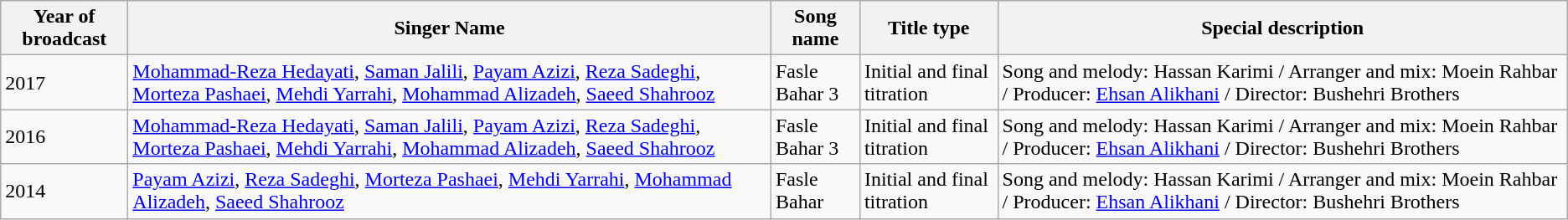<table class="wikitable">
<tr>
<th>Year of broadcast</th>
<th>Singer Name</th>
<th>Song name</th>
<th>Title type</th>
<th>Special description</th>
</tr>
<tr>
<td>2017</td>
<td><a href='#'>Mohammad-Reza Hedayati</a>, <a href='#'>Saman Jalili</a>, <a href='#'>Payam Azizi</a>, <a href='#'>Reza Sadeghi</a>, <a href='#'>Morteza Pashaei</a>, <a href='#'>Mehdi Yarrahi</a>, <a href='#'>Mohammad Alizadeh</a>, <a href='#'>Saeed Shahrooz</a></td>
<td>Fasle Bahar 3</td>
<td>Initial and final titration</td>
<td>Song and melody: Hassan Karimi / Arranger and mix: Moein Rahbar / Producer: <a href='#'>Ehsan Alikhani</a> / Director: Bushehri Brothers</td>
</tr>
<tr>
<td>2016</td>
<td><a href='#'>Mohammad-Reza Hedayati</a>, <a href='#'>Saman Jalili</a>, <a href='#'>Payam Azizi</a>, <a href='#'>Reza Sadeghi</a>, <a href='#'>Morteza Pashaei</a>, <a href='#'>Mehdi Yarrahi</a>, <a href='#'>Mohammad Alizadeh</a>, <a href='#'>Saeed Shahrooz</a></td>
<td>Fasle Bahar 3</td>
<td>Initial and final titration</td>
<td>Song and melody: Hassan Karimi / Arranger and mix: Moein Rahbar / Producer: <a href='#'>Ehsan Alikhani</a> / Director: Bushehri Brothers</td>
</tr>
<tr>
<td>2014</td>
<td><a href='#'>Payam Azizi</a>, <a href='#'>Reza Sadeghi</a>, <a href='#'>Morteza Pashaei</a>, <a href='#'>Mehdi Yarrahi</a>, <a href='#'>Mohammad Alizadeh</a>, <a href='#'>Saeed Shahrooz</a></td>
<td>Fasle Bahar</td>
<td>Initial and final titration</td>
<td>Song and melody: Hassan Karimi / Arranger and mix: Moein Rahbar / Producer: <a href='#'>Ehsan Alikhani</a> / Director: Bushehri Brothers</td>
</tr>
</table>
